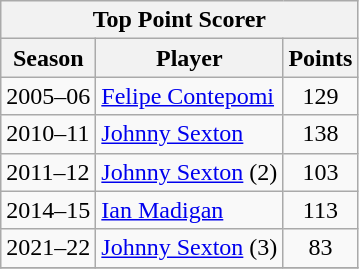<table class="wikitable">
<tr>
<th colspan="8">Top Point Scorer</th>
</tr>
<tr>
<th>Season</th>
<th>Player</th>
<th>Points</th>
</tr>
<tr>
<td>2005–06</td>
<td><a href='#'>Felipe Contepomi</a></td>
<td align=center>129</td>
</tr>
<tr>
<td>2010–11</td>
<td><a href='#'>Johnny Sexton</a></td>
<td align=center>138</td>
</tr>
<tr>
<td>2011–12</td>
<td><a href='#'>Johnny Sexton</a> (2)</td>
<td align=center>103</td>
</tr>
<tr>
<td>2014–15</td>
<td><a href='#'>Ian Madigan</a></td>
<td align=center>113</td>
</tr>
<tr>
<td>2021–22</td>
<td><a href='#'>Johnny Sexton</a> (3)</td>
<td align=center>83</td>
</tr>
<tr>
</tr>
</table>
